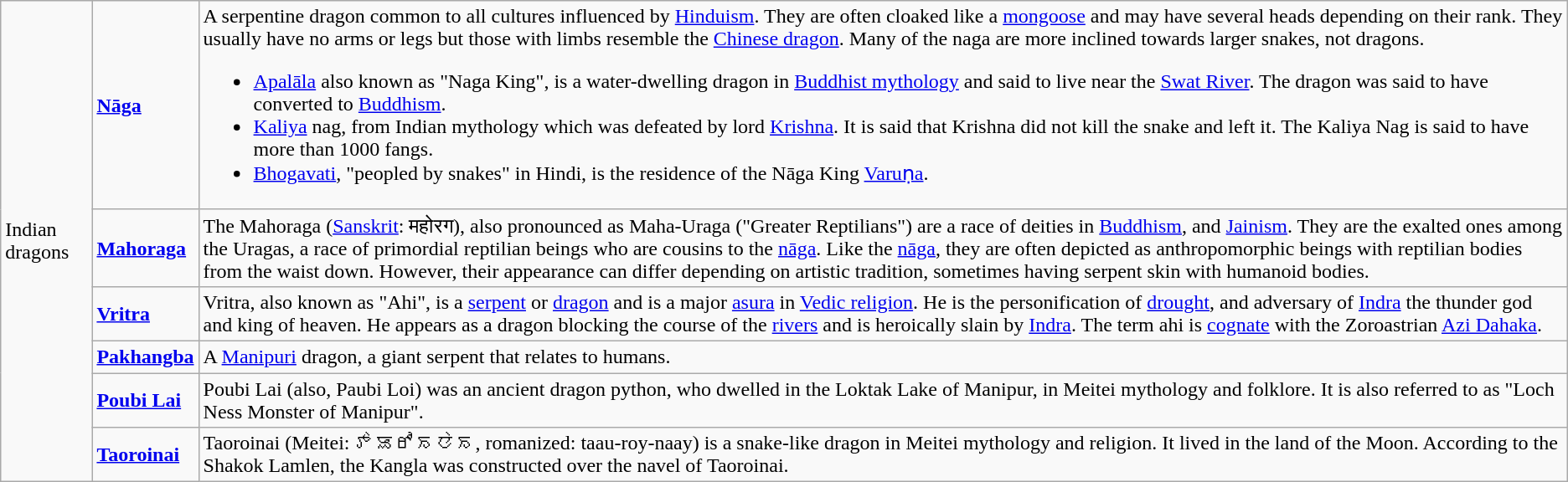<table class="wikitable">
<tr>
<td rowspan="6">Indian dragons</td>
<td><strong><a href='#'>Nāga</a></strong></td>
<td>A serpentine dragon common to all cultures influenced by <a href='#'>Hinduism</a>. They are often cloaked like a <a href='#'>mongoose</a> and may have several heads depending on their rank. They usually have no arms or legs but those with limbs resemble the <a href='#'>Chinese dragon</a>. Many of the naga are more inclined towards larger snakes, not dragons.<br><ul><li><a href='#'>Apalāla</a> also known as "Naga King", is a water-dwelling dragon in <a href='#'>Buddhist mythology</a> and said to live near the <a href='#'>Swat River</a>. The dragon was said to have converted to <a href='#'>Buddhism</a>.</li><li><a href='#'>Kaliya</a> nag, from Indian mythology which was defeated by lord <a href='#'>Krishna</a>. It is said that Krishna did not kill the snake and left it. The Kaliya Nag is said to have more than 1000 fangs.</li><li><a href='#'>Bhogavati</a>, "peopled by snakes" in Hindi, is the residence of the Nāga King <a href='#'>Varuṇa</a>.</li></ul></td>
</tr>
<tr>
<td><strong><a href='#'>Mahoraga</a></strong></td>
<td>The Mahoraga (<a href='#'>Sanskrit</a>: महोरग), also pronounced as Maha-Uraga ("Greater Reptilians") are a race of deities in <a href='#'>Buddhism</a>, and <a href='#'>Jainism</a>. They are the exalted ones among the Uragas, a race of primordial reptilian beings who are cousins to the <a href='#'>nāga</a>. Like the <a href='#'>nāga</a>, they are often depicted as anthropomorphic beings with reptilian bodies from the waist down. However, their appearance can differ depending on artistic tradition, sometimes having serpent skin with humanoid bodies.</td>
</tr>
<tr>
<td><strong><a href='#'>Vritra</a></strong></td>
<td>Vritra, also known as "Ahi", is a <a href='#'>serpent</a> or <a href='#'>dragon</a> and is a major <a href='#'>asura</a> in <a href='#'>Vedic religion</a>. He is the personification of <a href='#'>drought</a>, and adversary of <a href='#'>Indra</a> the thunder god and king of heaven. He appears as a dragon blocking the course of the <a href='#'>rivers</a> and is heroically slain by <a href='#'>Indra</a>. The term ahi is <a href='#'>cognate</a> with the Zoroastrian <a href='#'>Azi Dahaka</a>.</td>
</tr>
<tr>
<td><strong><a href='#'>Pakhangba</a></strong></td>
<td>A <a href='#'>Manipuri</a> dragon, a giant serpent that relates to humans.</td>
</tr>
<tr>
<td><strong><a href='#'>Poubi Lai</a></strong></td>
<td>Poubi Lai (also, Paubi Loi) was an ancient dragon python, who dwelled in the Loktak Lake of Manipur, in Meitei mythology and folklore. It is also referred to as "Loch Ness Monster of Manipur".</td>
</tr>
<tr>
<td><strong><a href='#'>Taoroinai</a></strong></td>
<td>Taoroinai (Meitei: ꯇꯥꯎꯔꯣꯢꯅꯥꯢ, romanized: taau-roy-naay) is a snake-like dragon in Meitei mythology and religion. It lived in the land of the Moon. According to the Shakok Lamlen, the Kangla was constructed over the navel of Taoroinai.</td>
</tr>
</table>
